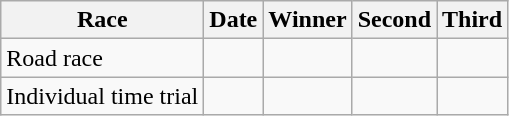<table class="wikitable">
<tr>
<th>Race</th>
<th>Date</th>
<th>Winner</th>
<th>Second</th>
<th>Third</th>
</tr>
<tr>
<td>Road race</td>
<td></td>
<td></td>
<td></td>
<td></td>
</tr>
<tr>
<td>Individual time trial</td>
<td></td>
<td></td>
<td></td>
<td></td>
</tr>
</table>
